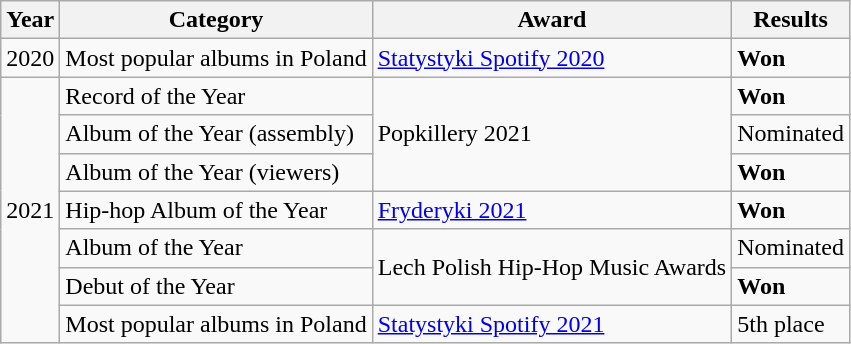<table class="wikitable">
<tr>
<th>Year</th>
<th>Category</th>
<th>Award</th>
<th>Results</th>
</tr>
<tr>
<td>2020</td>
<td>Most popular albums in Poland</td>
<td><a href='#'>Statystyki Spotify 2020</a></td>
<td><strong>Won</strong></td>
</tr>
<tr>
<td rowspan="8">2021</td>
<td>Record of the Year</td>
<td rowspan="3">Popkillery 2021</td>
<td><strong>Won</strong></td>
</tr>
<tr>
<td>Album of the Year (assembly)</td>
<td>Nominated</td>
</tr>
<tr>
<td>Album of the Year (viewers)</td>
<td><strong>Won</strong></td>
</tr>
<tr>
<td>Hip-hop Album of the Year</td>
<td><a href='#'>Fryderyki 2021</a></td>
<td><strong>Won</strong></td>
</tr>
<tr>
<td>Album of the Year</td>
<td rowspan="2">Lech Polish Hip-Hop Music Awards</td>
<td>Nominated</td>
</tr>
<tr>
<td>Debut of the Year</td>
<td><strong>Won</strong></td>
</tr>
<tr>
<td>Most popular albums in Poland</td>
<td><a href='#'>Statystyki Spotify 2021</a></td>
<td>5th place</td>
</tr>
</table>
